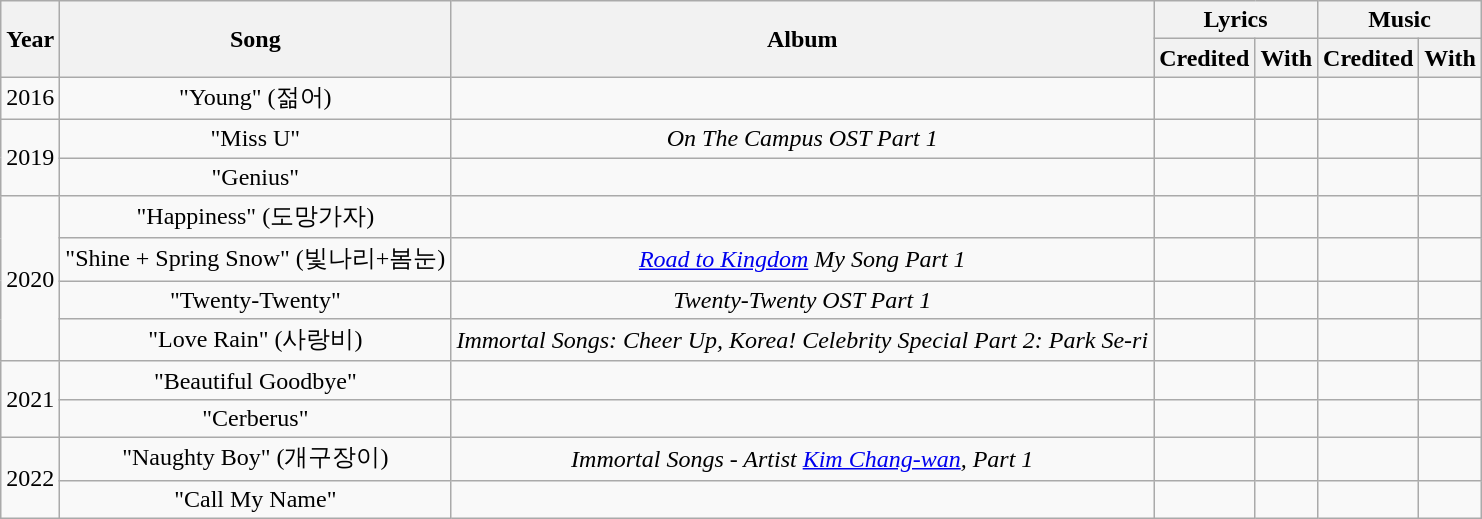<table class="wikitable" style="text-align:center;">
<tr>
<th rowspan="2">Year</th>
<th rowspan="2">Song</th>
<th rowspan="2">Album</th>
<th colspan="2">Lyrics</th>
<th colspan="2">Music</th>
</tr>
<tr>
<th>Credited</th>
<th>With</th>
<th>Credited</th>
<th>With</th>
</tr>
<tr>
<td>2016</td>
<td>"Young" (젊어) <br></td>
<td></td>
<td></td>
<td></td>
<td></td>
<td></td>
</tr>
<tr>
<td rowspan="2">2019</td>
<td>"Miss U"<br></td>
<td><em>On The Campus OST Part 1</em></td>
<td></td>
<td></td>
<td></td>
<td></td>
</tr>
<tr>
<td>"Genius" </td>
<td></td>
<td></td>
<td></td>
<td></td>
<td></td>
</tr>
<tr>
<td rowspan="4">2020</td>
<td>"Happiness" (도망가자) </td>
<td></td>
<td></td>
<td></td>
<td></td>
<td></td>
</tr>
<tr>
<td>"Shine + Spring Snow" (빛나리+봄눈)<em></em></td>
<td><em><a href='#'>Road to Kingdom</a> My Song Part 1</em></td>
<td></td>
<td></td>
<td></td>
<td></td>
</tr>
<tr>
<td>"Twenty-Twenty"</td>
<td><em>Twenty-Twenty OST Part 1</em></td>
<td></td>
<td></td>
<td></td>
<td></td>
</tr>
<tr>
<td>"Love Rain" (사랑비)</td>
<td><em>Immortal Songs: Cheer Up, Korea! Celebrity Special Part 2: Park Se-ri</em></td>
<td></td>
<td></td>
<td></td>
<td></td>
</tr>
<tr>
<td rowspan="2">2021</td>
<td>"Beautiful Goodbye" </td>
<td></td>
<td></td>
<td></td>
<td></td>
<td></td>
</tr>
<tr>
<td>"Cerberus"<br></td>
<td></td>
<td></td>
<td></td>
<td></td>
<td></td>
</tr>
<tr>
<td rowspan="2">2022</td>
<td>"Naughty Boy" (개구장이)</td>
<td><em>Immortal Songs - Artist <a href='#'>Kim Chang-wan</a>, Part 1</em></td>
<td></td>
<td></td>
<td></td>
<td></td>
</tr>
<tr>
<td>"Call My Name" </td>
<td></td>
<td></td>
<td></td>
<td></td>
<td></td>
</tr>
</table>
